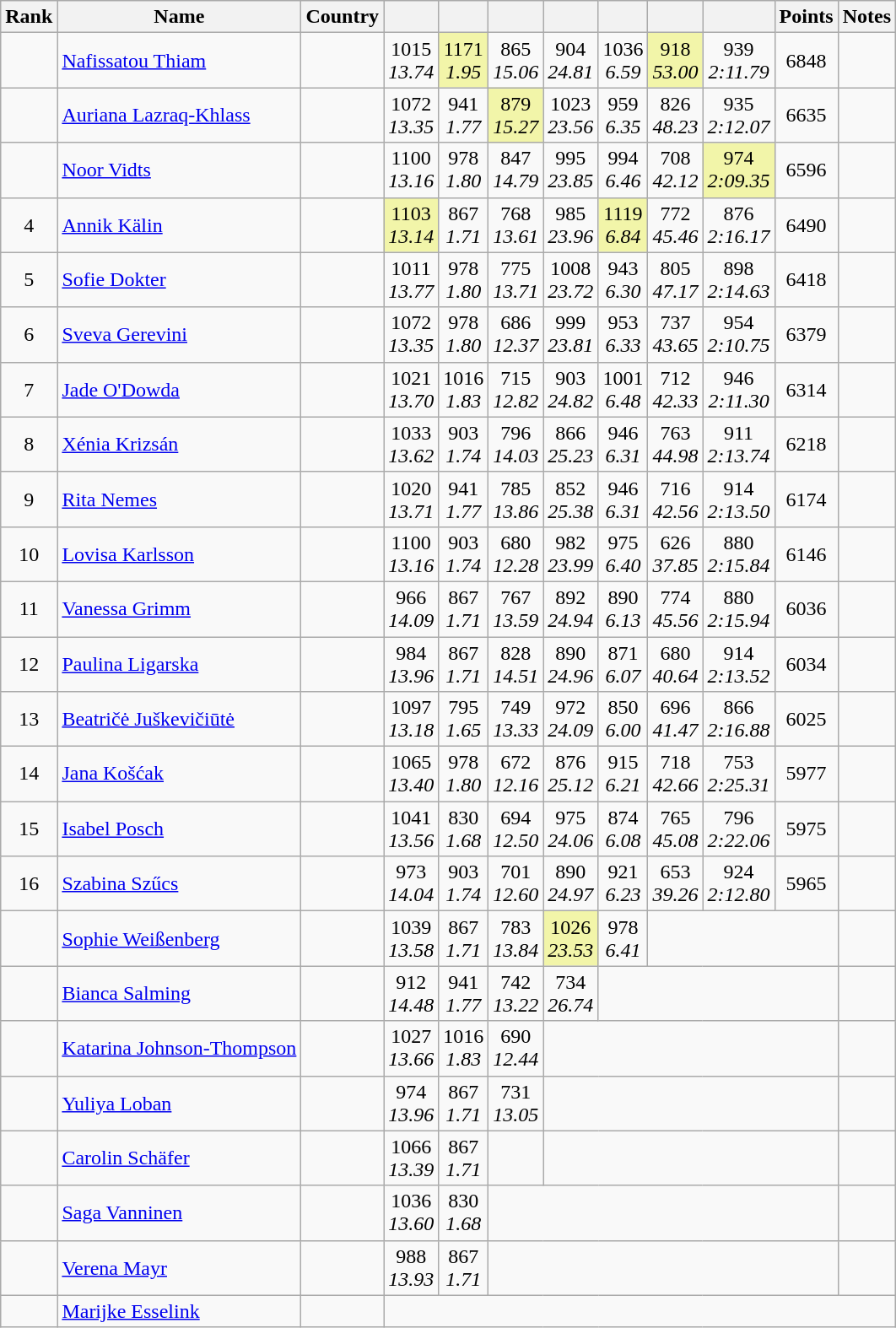<table class="wikitable sortable" style="text-align:center">
<tr>
<th>Rank</th>
<th>Name</th>
<th>Country</th>
<th></th>
<th></th>
<th></th>
<th></th>
<th></th>
<th></th>
<th></th>
<th>Points</th>
<th>Notes</th>
</tr>
<tr>
<td></td>
<td align="left"><a href='#'>Nafissatou Thiam</a></td>
<td align="left"></td>
<td>1015<br><em>13.74</em></td>
<td bgcolor="#F2F5A9">1171<br><em>1.95</em></td>
<td>865<br><em>15.06</em></td>
<td>904<br><em>24.81</em></td>
<td>1036<br><em>6.59</em></td>
<td bgcolor="#F2F5A9">918<br><em>53.00</em></td>
<td>939<br><em>2:11.79</em></td>
<td>6848</td>
<td></td>
</tr>
<tr>
<td></td>
<td align="left"><a href='#'>Auriana Lazraq-Khlass</a></td>
<td align="left"></td>
<td>1072<br><em>13.35</em></td>
<td>941<br><em>1.77</em></td>
<td bgcolor="#F2F5A9">879<br><em>15.27</em></td>
<td>1023<br><em>23.56</em></td>
<td>959<br><em>6.35</em></td>
<td>826<br><em>48.23</em></td>
<td>935<br><em>2:12.07</em></td>
<td>6635</td>
<td></td>
</tr>
<tr>
<td></td>
<td align="left"><a href='#'>Noor Vidts</a></td>
<td align="left"></td>
<td>1100<br><em>13.16</em></td>
<td>978<br><em>1.80</em></td>
<td>847<br><em>14.79</em></td>
<td>995<br><em>23.85</em></td>
<td>994<br><em>6.46</em></td>
<td>708<br><em>42.12</em></td>
<td bgcolor="#F2F5A9">974<br><em>2:09.35</em></td>
<td>6596</td>
<td></td>
</tr>
<tr>
<td>4</td>
<td align="left"><a href='#'>Annik Kälin</a></td>
<td align="left"></td>
<td bgcolor="#F2F5A9">1103<br><em>13.14</em></td>
<td>867<br><em>1.71</em></td>
<td>768<br><em>13.61</em></td>
<td>985<br><em>23.96</em></td>
<td bgcolor="#F2F5A9">1119<br><em>6.84</em></td>
<td>772<br><em>45.46</em></td>
<td>876<br><em>2:16.17</em></td>
<td>6490</td>
<td></td>
</tr>
<tr>
<td>5</td>
<td align="left"><a href='#'>Sofie Dokter</a></td>
<td align="left"></td>
<td>1011<br><em>13.77</em></td>
<td>978<br><em>1.80</em></td>
<td>775<br><em>13.71</em></td>
<td>1008<br><em>23.72</em></td>
<td>943<br><em>6.30</em></td>
<td>805<br><em>47.17</em></td>
<td>898<br><em>2:14.63</em></td>
<td>6418</td>
<td></td>
</tr>
<tr>
<td>6</td>
<td align="left"><a href='#'>Sveva Gerevini</a></td>
<td align="left"></td>
<td>1072<br><em>13.35</em></td>
<td>978<br><em>1.80</em></td>
<td>686<br><em>12.37</em></td>
<td>999<br><em>23.81</em></td>
<td>953<br><em>6.33</em></td>
<td>737<br><em>43.65</em></td>
<td>954<br><em>2:10.75</em></td>
<td>6379</td>
<td></td>
</tr>
<tr>
<td>7</td>
<td align="left"><a href='#'>Jade O'Dowda</a></td>
<td align="left"></td>
<td>1021<br><em>13.70</em></td>
<td>1016<br><em>1.83</em></td>
<td>715<br><em>12.82</em></td>
<td>903<br><em>24.82</em></td>
<td>1001<br><em>6.48</em></td>
<td>712<br><em>42.33</em></td>
<td>946<br><em>2:11.30</em></td>
<td>6314</td>
<td></td>
</tr>
<tr>
<td>8</td>
<td align="left"><a href='#'>Xénia Krizsán</a></td>
<td align="left"></td>
<td>1033<br><em>13.62</em></td>
<td>903<br><em>1.74</em></td>
<td>796<br><em>14.03</em></td>
<td>866<br><em>25.23</em></td>
<td>946<br><em>6.31</em></td>
<td>763<br><em>44.98</em></td>
<td>911<br><em>2:13.74</em></td>
<td>6218</td>
<td></td>
</tr>
<tr>
<td>9</td>
<td align="left"><a href='#'>Rita Nemes</a></td>
<td align="left"></td>
<td>1020<br><em>13.71</em></td>
<td>941<br><em>1.77</em></td>
<td>785<br><em>13.86</em></td>
<td>852<br><em>25.38</em></td>
<td>946<br><em>6.31</em></td>
<td>716<br><em>42.56</em></td>
<td>914<br><em>2:13.50</em></td>
<td>6174</td>
<td></td>
</tr>
<tr>
<td>10</td>
<td align="left"><a href='#'>Lovisa Karlsson</a></td>
<td align="left"></td>
<td>1100<br><em>13.16</em></td>
<td>903<br><em>1.74</em></td>
<td>680<br><em>12.28</em></td>
<td>982<br><em>23.99</em></td>
<td>975<br><em>6.40</em></td>
<td>626<br><em>37.85</em></td>
<td>880<br><em>2:15.84</em></td>
<td>6146</td>
<td></td>
</tr>
<tr>
<td>11</td>
<td align="left"><a href='#'>Vanessa Grimm</a></td>
<td align="left"></td>
<td>966<br><em>14.09</em></td>
<td>867<br><em>1.71</em></td>
<td>767<br><em>13.59</em></td>
<td>892<br><em>24.94</em></td>
<td>890<br><em>6.13</em></td>
<td>774<br><em>45.56</em></td>
<td>880<br><em>2:15.94</em></td>
<td>6036</td>
<td></td>
</tr>
<tr>
<td>12</td>
<td align="left"><a href='#'>Paulina Ligarska</a></td>
<td align="left"></td>
<td>984<br><em>13.96</em></td>
<td>867<br><em>1.71</em></td>
<td>828<br><em>14.51</em></td>
<td>890<br><em>24.96</em></td>
<td>871<br><em>6.07</em></td>
<td>680<br><em>40.64</em></td>
<td>914<br><em>2:13.52</em></td>
<td>6034</td>
<td></td>
</tr>
<tr>
<td>13</td>
<td align="left"><a href='#'>Beatričė Juškevičiūtė</a></td>
<td align="left"></td>
<td>1097<br><em>13.18</em></td>
<td>795<br><em>1.65</em></td>
<td>749<br><em>13.33</em></td>
<td>972<br><em>24.09</em></td>
<td>850<br><em>6.00</em></td>
<td>696<br><em>41.47</em></td>
<td>866<br><em>2:16.88</em></td>
<td>6025</td>
<td></td>
</tr>
<tr>
<td>14</td>
<td align="left"><a href='#'>Jana Košćak</a></td>
<td align="left"></td>
<td>1065<br><em>13.40</em></td>
<td>978<br><em>1.80</em></td>
<td>672<br><em>12.16</em></td>
<td>876<br><em>25.12</em></td>
<td>915<br><em>6.21</em></td>
<td>718<br><em>42.66</em></td>
<td>753<br><em>2:25.31</em></td>
<td>5977</td>
<td></td>
</tr>
<tr>
<td>15</td>
<td align="left"><a href='#'>Isabel Posch</a></td>
<td align="left"></td>
<td>1041<br><em>13.56</em></td>
<td>830<br><em>1.68</em></td>
<td>694<br><em>12.50</em></td>
<td>975<br><em>24.06</em></td>
<td>874<br><em>6.08</em></td>
<td>765<br><em>45.08</em></td>
<td>796<br><em>2:22.06</em></td>
<td>5975</td>
<td></td>
</tr>
<tr>
<td>16</td>
<td align="left"><a href='#'>Szabina Szűcs</a></td>
<td align="left"></td>
<td>973<br><em>14.04</em></td>
<td>903<br><em>1.74</em></td>
<td 701>701<br><em>12.60</em></td>
<td>890<br><em>24.97</em></td>
<td>921<br><em>6.23</em></td>
<td>653<br><em>39.26</em></td>
<td>924<br><em>2:12.80</em></td>
<td>5965</td>
<td></td>
</tr>
<tr>
<td></td>
<td align="left"><a href='#'>Sophie Weißenberg</a></td>
<td align="left"></td>
<td>1039<br><em>13.58</em></td>
<td>867<br><em>1.71</em></td>
<td>783<br><em>13.84</em></td>
<td bgcolor="#F2F5A9">1026<br><em>23.53</em></td>
<td>978<br><em>6.41</em></td>
<td colspan="3"></td>
<td></td>
</tr>
<tr>
<td></td>
<td align="left"><a href='#'>Bianca Salming</a></td>
<td align="left"></td>
<td>912<br><em>14.48</em></td>
<td>941<br><em>1.77</em></td>
<td>742<br><em>13.22</em></td>
<td>734<br><em>26.74</em></td>
<td colspan="4"></td>
<td></td>
</tr>
<tr>
<td></td>
<td align="left"><a href='#'>Katarina Johnson-Thompson</a></td>
<td align="left"></td>
<td>1027<br><em>13.66</em></td>
<td>1016<br><em>1.83</em></td>
<td>690<br><em>12.44</em></td>
<td colspan="5"></td>
<td></td>
</tr>
<tr>
<td></td>
<td align="left"><a href='#'>Yuliya Loban</a></td>
<td align="left"></td>
<td>974<br><em>13.96</em></td>
<td>867<br><em>1.71</em></td>
<td>731<br><em>13.05</em></td>
<td colspan="5"></td>
<td></td>
</tr>
<tr>
<td></td>
<td align="left"><a href='#'>Carolin Schäfer</a></td>
<td align="left"></td>
<td>1066<br><em>13.39</em></td>
<td>867<br><em>1.71</em></td>
<td></td>
<td colspan="5"></td>
<td></td>
</tr>
<tr>
<td></td>
<td align="left"><a href='#'>Saga Vanninen</a></td>
<td align="left"></td>
<td>1036<br><em>13.60</em></td>
<td>830<br><em>1.68</em></td>
<td colspan="6"></td>
<td></td>
</tr>
<tr>
<td></td>
<td align="left"><a href='#'>Verena Mayr</a></td>
<td align="left"></td>
<td>988<br><em>13.93</em></td>
<td>867<br><em>1.71</em></td>
<td colspan="6"></td>
<td></td>
</tr>
<tr>
<td></td>
<td align="left"><a href='#'>Marijke Esselink</a></td>
<td align="left"></td>
<td colspan="9"></td>
</tr>
</table>
